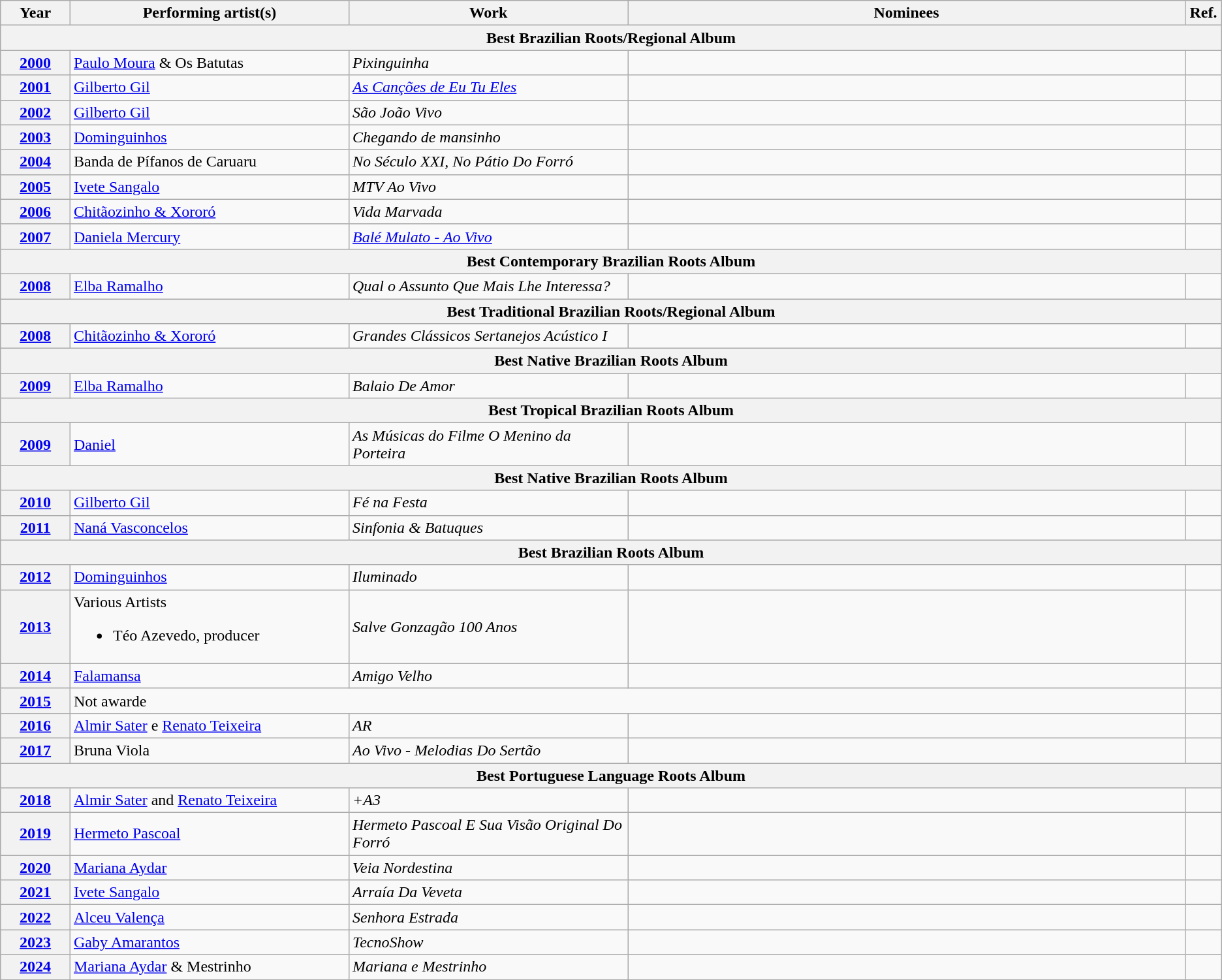<table class="wikitable">
<tr>
<th width="5%">Year</th>
<th width="20%">Performing artist(s)</th>
<th width="20%">Work</th>
<th width="40%">Nominees</th>
<th width="1%">Ref.</th>
</tr>
<tr>
<th colspan="5">Best Brazilian Roots/Regional Album</th>
</tr>
<tr>
<th><a href='#'>2000</a></th>
<td><a href='#'>Paulo Moura</a> & Os Batutas</td>
<td><em>Pixinguinha</em></td>
<td></td>
<td></td>
</tr>
<tr>
<th><a href='#'>2001</a></th>
<td><a href='#'>Gilberto Gil</a></td>
<td><em><a href='#'>As Canções de Eu Tu Eles</a></em></td>
<td></td>
<td></td>
</tr>
<tr>
<th><a href='#'>2002</a></th>
<td><a href='#'>Gilberto Gil</a></td>
<td><em>São João Vivo</em></td>
<td></td>
<td></td>
</tr>
<tr>
<th><a href='#'>2003</a></th>
<td><a href='#'>Dominguinhos</a></td>
<td><em>Chegando de mansinho</em></td>
<td></td>
<td></td>
</tr>
<tr>
<th><a href='#'>2004</a></th>
<td>Banda de Pífanos de Caruaru</td>
<td><em>No Século XXI, No Pátio Do Forró</em></td>
<td></td>
<td></td>
</tr>
<tr>
<th><a href='#'>2005</a></th>
<td><a href='#'>Ivete Sangalo</a></td>
<td><em>MTV Ao Vivo</em></td>
<td></td>
<td></td>
</tr>
<tr>
<th><a href='#'>2006</a></th>
<td><a href='#'>Chitãozinho & Xororó</a></td>
<td><em>Vida Marvada</em></td>
<td></td>
<td></td>
</tr>
<tr>
<th><a href='#'>2007</a></th>
<td><a href='#'>Daniela Mercury</a></td>
<td><em><a href='#'>Balé Mulato - Ao Vivo</a></em></td>
<td></td>
<td></td>
</tr>
<tr>
<th colspan="5">Best Contemporary Brazilian Roots Album</th>
</tr>
<tr>
<th><a href='#'>2008</a></th>
<td><a href='#'>Elba Ramalho</a></td>
<td><em>Qual o Assunto Que Mais Lhe Interessa?</em></td>
<td></td>
<td></td>
</tr>
<tr>
<th colspan="5">Best Traditional Brazilian Roots/Regional Album</th>
</tr>
<tr>
<th><a href='#'>2008</a></th>
<td><a href='#'>Chitãozinho & Xororó</a></td>
<td><em>Grandes Clássicos Sertanejos Acústico I</em></td>
<td></td>
<td></td>
</tr>
<tr>
<th colspan="5">Best Native Brazilian Roots Album</th>
</tr>
<tr>
<th><a href='#'>2009</a></th>
<td><a href='#'>Elba Ramalho</a></td>
<td><em>Balaio De Amor</em></td>
<td></td>
<td></td>
</tr>
<tr>
<th colspan="5">Best Tropical Brazilian Roots Album</th>
</tr>
<tr>
<th><a href='#'>2009</a></th>
<td><a href='#'>Daniel</a></td>
<td><em>As Músicas do Filme O Menino da Porteira</em></td>
<td></td>
<td></td>
</tr>
<tr>
<th colspan="5">Best Native Brazilian Roots Album</th>
</tr>
<tr>
<th><a href='#'>2010</a></th>
<td><a href='#'>Gilberto Gil</a></td>
<td><em>Fé na Festa</em></td>
<td></td>
<td></td>
</tr>
<tr>
<th><a href='#'>2011</a></th>
<td><a href='#'>Naná Vasconcelos</a></td>
<td><em>Sinfonia & Batuques</em></td>
<td></td>
<td></td>
</tr>
<tr>
<th colspan="5">Best Brazilian Roots Album</th>
</tr>
<tr>
<th><a href='#'>2012</a></th>
<td><a href='#'>Dominguinhos</a></td>
<td><em>Iluminado</em></td>
<td></td>
<td></td>
</tr>
<tr>
<th><a href='#'>2013</a></th>
<td>Various Artists<br><ul><li>Téo Azevedo, producer</li></ul></td>
<td><em>Salve Gonzagão 100 Anos</em></td>
<td></td>
<td></td>
</tr>
<tr>
<th><a href='#'>2014</a></th>
<td><a href='#'>Falamansa</a></td>
<td><em>Amigo Velho</em></td>
<td></td>
<td></td>
</tr>
<tr>
<th><a href='#'>2015</a></th>
<td colspan="3">Not awarde</td>
<td></td>
</tr>
<tr>
<th><a href='#'>2016</a></th>
<td><a href='#'>Almir Sater</a> e <a href='#'>Renato Teixeira</a></td>
<td><em>AR</em></td>
<td></td>
<td></td>
</tr>
<tr>
<th><a href='#'>2017</a></th>
<td>Bruna Viola</td>
<td><em>Ao Vivo - Melodias Do Sertão</em></td>
<td></td>
<td></td>
</tr>
<tr>
<th colspan="5">Best Portuguese Language Roots Album</th>
</tr>
<tr>
<th><a href='#'>2018</a></th>
<td><a href='#'>Almir Sater</a> and <a href='#'>Renato Teixeira</a></td>
<td><em>+A3</em></td>
<td></td>
<td></td>
</tr>
<tr>
<th><a href='#'>2019</a></th>
<td><a href='#'>Hermeto Pascoal</a></td>
<td><em>Hermeto Pascoal E Sua Visão Original Do Forró</em></td>
<td></td>
<td></td>
</tr>
<tr>
<th><a href='#'>2020</a></th>
<td><a href='#'>Mariana Aydar</a></td>
<td><em>Veia Nordestina</em></td>
<td></td>
<td></td>
</tr>
<tr>
<th style="text-align:center;"><a href='#'>2021</a></th>
<td><a href='#'>Ivete Sangalo</a></td>
<td><em>Arraía Da Veveta</em></td>
<td></td>
<td></td>
</tr>
<tr>
<th style="text-align:center;" scope="row"><a href='#'><strong>2022</strong></a></th>
<td><a href='#'>Alceu Valença</a></td>
<td><em>Senhora Estrada</em></td>
<td></td>
<td style="text-align:center;"></td>
</tr>
<tr>
<th style="text-align:center;" scope="row"><a href='#'><strong>2023</strong></a></th>
<td><a href='#'>Gaby Amarantos</a></td>
<td><em>TecnoShow</em></td>
<td></td>
<td style="text-align:center;"></td>
</tr>
<tr>
<th style="text-align:center;" scope="row"><a href='#'><strong>2024</strong></a></th>
<td><a href='#'>Mariana Aydar</a> & Mestrinho</td>
<td><em>Mariana e Mestrinho</em></td>
<td></td>
<td align="center"></td>
</tr>
</table>
